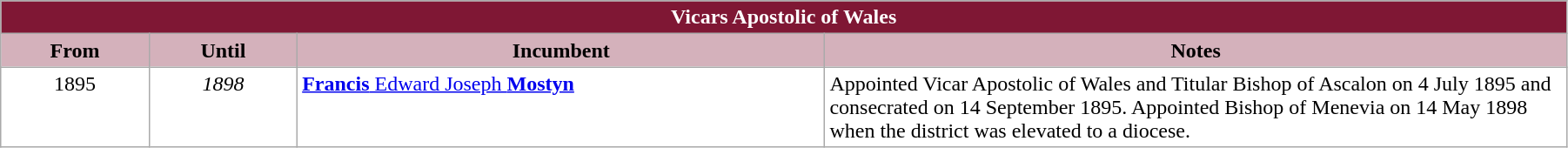<table class="wikitable" style="width:95%"; border="1">
<tr>
<th colspan="4" style="background-color: #7F1734; color: white;">Vicars Apostolic of Wales</th>
</tr>
<tr valign=center>
<th style="background-color:#D4B1BB" width="9%">From</th>
<th style="background-color:#D4B1BB" width="9%">Until</th>
<th style="background-color:#D4B1BB" width="32%">Incumbent</th>
<th style="background-color:#D4B1BB" width="45%">Notes</th>
</tr>
<tr valign=top bgcolor="white">
<td align="center">1895</td>
<td align="center"><em>1898</em></td>
<td><a href='#'><strong>Francis</strong> Edward Joseph <strong>Mostyn</strong></a></td>
<td>Appointed Vicar Apostolic of Wales and Titular Bishop of Ascalon on 4 July 1895 and consecrated on 14 September 1895. Appointed Bishop of Menevia on 14 May 1898 when the district was elevated to a diocese.</td>
</tr>
</table>
